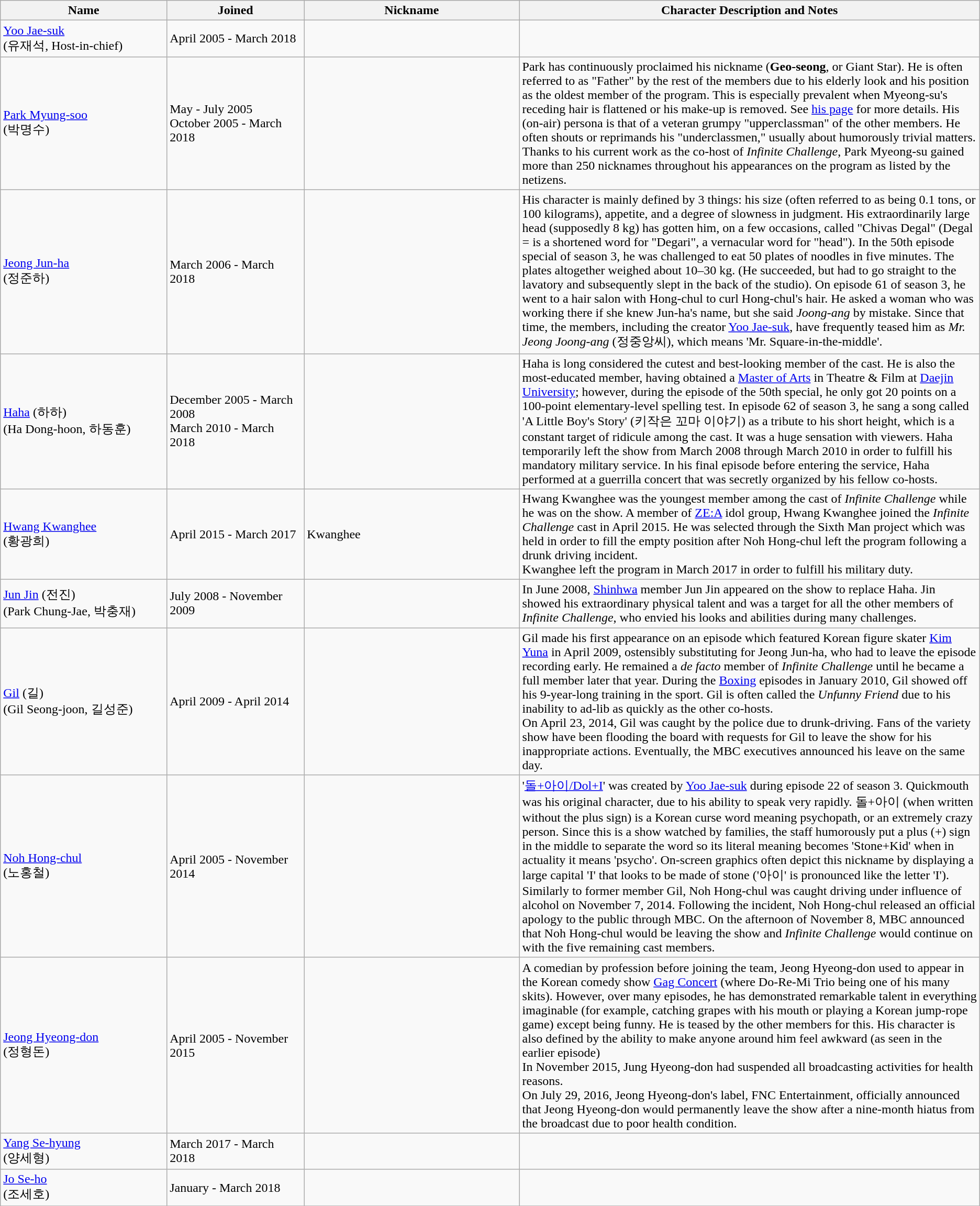<table class="wikitable">
<tr>
<th style="width:17%;">Name</th>
<th style="width:14%;">Joined</th>
<th style="width:22%;">Nickname</th>
<th>Character Description and Notes</th>
</tr>
<tr>
<td><a href='#'>Yoo Jae-suk</a><br>(유재석, Host-in-chief)</td>
<td>April 2005 - March 2018</td>
<td></td>
<td></td>
</tr>
<tr>
<td><a href='#'>Park Myung-soo</a><br>(박명수)</td>
<td>May - July 2005<br>October 2005 - March 2018</td>
<td></td>
<td>Park has continuously proclaimed his nickname (<strong>Geo-seong</strong>, or Giant Star). He is often referred to as "Father" by the rest of the members due to his elderly look and his position as the oldest member of the program. This is especially prevalent when Myeong-su's receding hair is flattened or his make-up is removed. See <a href='#'>his page</a> for more details. His (on-air) persona is that of a veteran grumpy "upperclassman" of the other members. He often shouts or reprimands his "underclassmen," usually about humorously trivial matters. Thanks to his current work as the co-host of <em>Infinite Challenge</em>, Park Myeong-su gained more than 250 nicknames throughout his appearances on the program as listed by the netizens.</td>
</tr>
<tr>
<td><a href='#'>Jeong Jun-ha</a><br>(정준하)</td>
<td>March 2006 - March 2018</td>
<td></td>
<td>His character is mainly defined by 3 things: his size (often referred to as being 0.1 tons, or 100 kilograms), appetite, and a degree of slowness in judgment. His extraordinarily large head (supposedly 8 kg) has gotten him, on a few occasions, called "Chivas Degal" (Degal = is a shortened word for "Degari", a vernacular word for "head"). In the 50th episode special of season 3, he was challenged to eat 50 plates of noodles in five minutes. The plates altogether weighed about 10–30 kg. (He succeeded, but had to go straight to the lavatory and subsequently slept in the back of the studio). On episode 61 of season 3, he went to a hair salon with Hong-chul to curl Hong-chul's hair. He asked a woman who was working there if she knew Jun-ha's name, but she said <em>Joong-ang</em> by mistake. Since that time, the members, including the creator <a href='#'>Yoo Jae-suk</a>, have frequently teased him as <em>Mr. Jeong Joong-ang</em> (정중앙씨), which means 'Mr. Square-in-the-middle'.</td>
</tr>
<tr>
<td><a href='#'>Haha</a> (하하)<br>(Ha Dong-hoon, 하동훈)</td>
<td>December 2005 - March 2008<br>March 2010 - March 2018</td>
<td></td>
<td>Haha is long considered the cutest and best-looking member of the cast. He is also the most-educated member, having obtained a <a href='#'>Master of Arts</a> in Theatre & Film at <a href='#'>Daejin University</a>; however, during the episode of the 50th special, he only got 20 points on a 100-point elementary-level spelling test. In episode 62 of season 3, he sang a song called 'A Little Boy's Story' (키작은 꼬마 이야기) as a tribute to his short height, which is a constant target of ridicule among the cast. It was a huge sensation with viewers. Haha temporarily left the show from March 2008 through March 2010 in order to fulfill his mandatory military service. In his final episode before entering the service, Haha performed at a guerrilla concert that was secretly organized by his fellow co-hosts.</td>
</tr>
<tr>
<td><a href='#'>Hwang Kwanghee</a> <br>(황광희)</td>
<td>April 2015 - March 2017</td>
<td>Kwanghee</td>
<td>Hwang Kwanghee was the youngest member among the cast of <em>Infinite Challenge</em> while he was on the show. A member of <a href='#'>ZE:A</a> idol group, Hwang Kwanghee joined the <em>Infinite Challenge</em> cast in April 2015. He was selected through the Sixth Man project which was held in order to fill the empty position after Noh Hong-chul left the program following a drunk driving incident.<br>Kwanghee left the program in March 2017 in order to fulfill his military duty.</td>
</tr>
<tr>
<td><a href='#'>Jun Jin</a> (전진)<br>(Park Chung-Jae, 박충재)</td>
<td>July 2008 - November 2009</td>
<td></td>
<td>In June 2008, <a href='#'>Shinhwa</a> member Jun Jin appeared on the show to replace Haha. Jin showed his extraordinary physical talent and was a target for all the other members of <em>Infinite Challenge</em>, who envied his looks and abilities during many challenges.</td>
</tr>
<tr>
<td><a href='#'>Gil</a> (길)<br>(Gil Seong-joon, 길성준)</td>
<td>April 2009 - April 2014</td>
<td></td>
<td>Gil made his first appearance on an episode which featured Korean figure skater <a href='#'>Kim Yuna</a> in April 2009, ostensibly substituting for Jeong Jun-ha, who had to leave the episode recording early. He remained a <em>de facto</em> member of <em>Infinite Challenge</em> until he became a full member later that year. During the <a href='#'>Boxing</a> episodes in January 2010, Gil showed off his 9-year-long training in the sport. Gil is often called the <em>Unfunny Friend</em> due to his inability to ad-lib as quickly as the other co-hosts.<br>On April 23, 2014, Gil was caught by the police due to drunk-driving. Fans of the variety show have been flooding the board with requests for Gil to leave the show for his inappropriate actions. Eventually, the MBC executives announced his leave on the same day.</td>
</tr>
<tr>
<td><a href='#'>Noh Hong-chul</a><br>(노홍철)</td>
<td>April 2005 - November 2014</td>
<td></td>
<td>'<a href='#'>돌+아이/Dol+I</a>' was created by <a href='#'>Yoo Jae-suk</a> during episode 22 of season 3. Quickmouth was his original character, due to his ability to speak very rapidly. 돌+아이 (when written without the plus sign) is a Korean curse word meaning psychopath, or an extremely crazy person. Since this is a show watched by families, the staff humorously put a plus (+) sign in the middle to separate the word so its literal meaning becomes 'Stone+Kid' when in actuality it means 'psycho'. On-screen graphics often depict this nickname by displaying a large capital 'I' that looks to be made of stone ('아이' is pronounced like the letter 'I').<br>Similarly to former member Gil, Noh Hong-chul was caught driving under influence of alcohol on November 7, 2014. Following the incident, Noh Hong-chul released an official apology to the public through MBC. On the afternoon of November 8, MBC announced that Noh Hong-chul would be leaving the show and <em>Infinite Challenge</em> would continue on with the five remaining cast members.</td>
</tr>
<tr>
<td><a href='#'>Jeong Hyeong-don</a><br>(정형돈)</td>
<td>April 2005 - November 2015</td>
<td></td>
<td>A comedian by profession before joining the team, Jeong Hyeong-don used to appear in the Korean comedy show <a href='#'>Gag Concert</a> (where Do-Re-Mi Trio being one of his many skits). However, over many episodes, he has demonstrated remarkable talent in everything imaginable (for example, catching grapes with his mouth or playing a Korean jump-rope game) except being funny. He is teased by the other members for this. His character is also defined by the ability to make anyone around him feel awkward (as seen in the earlier episode)<br>In November 2015, Jung Hyeong-don had suspended all broadcasting activities for health reasons.<br>On July 29, 2016, Jeong Hyeong-don's label, FNC Entertainment, officially announced that Jeong Hyeong-don would permanently leave the show after a nine-month hiatus from the broadcast due to poor health condition.</td>
</tr>
<tr>
<td><a href='#'>Yang Se-hyung</a><br>(양세형)</td>
<td>March 2017 - March 2018</td>
<td></td>
<td></td>
</tr>
<tr>
<td><a href='#'>Jo Se-ho</a><br>(조세호)</td>
<td>January - March 2018</td>
<td></td>
<td></td>
</tr>
<tr>
</tr>
</table>
